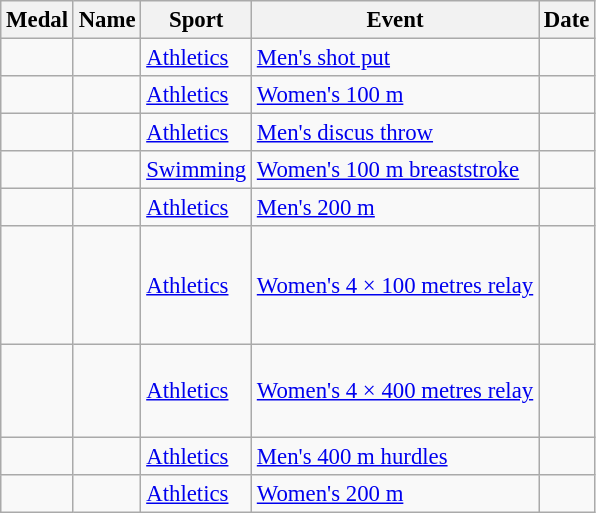<table class="wikitable sortable" style="font-size:95%">
<tr>
<th>Medal</th>
<th>Name</th>
<th>Sport</th>
<th>Event</th>
<th>Date</th>
</tr>
<tr>
<td></td>
<td></td>
<td><a href='#'>Athletics</a></td>
<td><a href='#'>Men's shot put</a></td>
<td></td>
</tr>
<tr>
<td></td>
<td></td>
<td><a href='#'>Athletics</a></td>
<td><a href='#'>Women's 100 m</a></td>
<td></td>
</tr>
<tr>
<td></td>
<td></td>
<td><a href='#'>Athletics</a></td>
<td><a href='#'>Men's discus throw</a></td>
<td></td>
</tr>
<tr>
<td></td>
<td></td>
<td><a href='#'>Swimming</a></td>
<td><a href='#'>Women's 100 m breaststroke</a></td>
<td></td>
</tr>
<tr>
<td></td>
<td></td>
<td><a href='#'>Athletics</a></td>
<td><a href='#'>Men's 200 m</a></td>
<td></td>
</tr>
<tr>
<td></td>
<td><br><br><br><br></td>
<td><a href='#'>Athletics</a></td>
<td><a href='#'>Women's 4 × 100 metres relay</a></td>
<td></td>
</tr>
<tr>
<td></td>
<td><br><br><br></td>
<td><a href='#'>Athletics</a></td>
<td><a href='#'>Women's 4 × 400 metres relay</a></td>
<td></td>
</tr>
<tr>
<td></td>
<td></td>
<td><a href='#'>Athletics</a></td>
<td><a href='#'>Men's 400 m hurdles</a></td>
<td></td>
</tr>
<tr>
<td></td>
<td></td>
<td><a href='#'>Athletics</a></td>
<td><a href='#'>Women's 200 m</a></td>
<td></td>
</tr>
</table>
